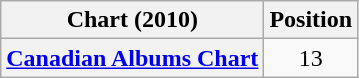<table class="wikitable sortable plainrowheaders" style="text-align:center">
<tr>
<th scope="col">Chart (2010)</th>
<th scope="col">Position</th>
</tr>
<tr>
<th scope="row"><a href='#'>Canadian Albums Chart</a></th>
<td style="text-align:center;">13</td>
</tr>
</table>
